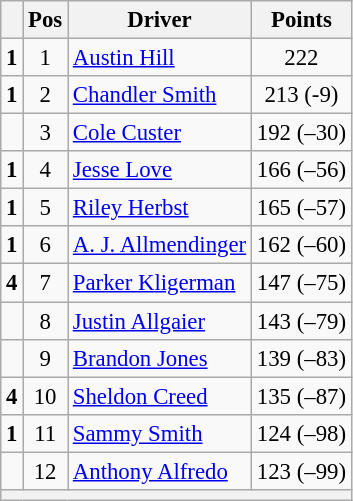<table class="wikitable" style="font-size: 95%;">
<tr>
<th></th>
<th>Pos</th>
<th>Driver</th>
<th>Points</th>
</tr>
<tr>
<td align="left"> <strong>1</strong></td>
<td style="text-align:center;">1</td>
<td><a href='#'>Austin Hill</a></td>
<td style="text-align:center;">222</td>
</tr>
<tr>
<td align="left"> <strong>1</strong></td>
<td style="text-align:center;">2</td>
<td><a href='#'>Chandler Smith</a></td>
<td style="text-align:center;">213 (-9)</td>
</tr>
<tr>
<td align="left"></td>
<td style="text-align:center;">3</td>
<td><a href='#'>Cole Custer</a></td>
<td style="text-align:center;">192 (–30)</td>
</tr>
<tr>
<td align="left"> <strong>1</strong></td>
<td style="text-align:center;">4</td>
<td><a href='#'>Jesse Love</a></td>
<td style="text-align:center;">166 (–56)</td>
</tr>
<tr>
<td align="left"> <strong>1</strong></td>
<td style="text-align:center;">5</td>
<td><a href='#'>Riley Herbst</a></td>
<td style="text-align:center;">165 (–57)</td>
</tr>
<tr>
<td align="left"> <strong>1</strong></td>
<td style="text-align:center;">6</td>
<td><a href='#'>A. J. Allmendinger</a></td>
<td style="text-align:center;">162 (–60)</td>
</tr>
<tr>
<td align="left"> <strong>4</strong></td>
<td style="text-align:center;">7</td>
<td><a href='#'>Parker Kligerman</a></td>
<td style="text-align:center;">147 (–75)</td>
</tr>
<tr>
<td align="left"></td>
<td style="text-align:center;">8</td>
<td><a href='#'>Justin Allgaier</a></td>
<td style="text-align:center;">143 (–79)</td>
</tr>
<tr>
<td align="left"></td>
<td style="text-align:center;">9</td>
<td><a href='#'>Brandon Jones</a></td>
<td style="text-align:center;">139 (–83)</td>
</tr>
<tr>
<td align="left"> <strong>4</strong></td>
<td style="text-align:center;">10</td>
<td><a href='#'>Sheldon Creed</a></td>
<td style="text-align:center;">135 (–87)</td>
</tr>
<tr>
<td align="left"> <strong>1</strong></td>
<td style="text-align:center;">11</td>
<td><a href='#'>Sammy Smith</a></td>
<td style="text-align:center;">124 (–98)</td>
</tr>
<tr>
<td align="left"></td>
<td style="text-align:center;">12</td>
<td><a href='#'>Anthony Alfredo</a></td>
<td style="text-align:center;">123 (–99)</td>
</tr>
<tr class="sortbottom">
<th colspan="9"></th>
</tr>
</table>
